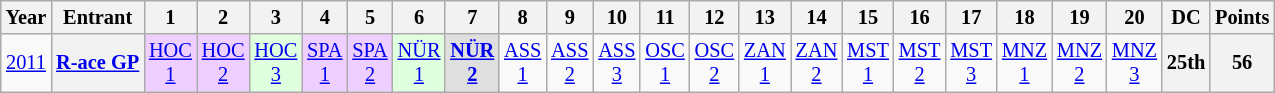<table class="wikitable" style="text-align:center; font-size:85%">
<tr>
<th>Year</th>
<th>Entrant</th>
<th>1</th>
<th>2</th>
<th>3</th>
<th>4</th>
<th>5</th>
<th>6</th>
<th>7</th>
<th>8</th>
<th>9</th>
<th>10</th>
<th>11</th>
<th>12</th>
<th>13</th>
<th>14</th>
<th>15</th>
<th>16</th>
<th>17</th>
<th>18</th>
<th>19</th>
<th>20</th>
<th>DC</th>
<th>Points</th>
</tr>
<tr>
<td><a href='#'>2011</a></td>
<th><a href='#'>R-ace GP</a></th>
<td style="background:#efcfff;"><a href='#'>HOC<br>1</a><br></td>
<td style="background:#efcfff;"><a href='#'>HOC<br>2</a><br></td>
<td style="background:#dfffdf;"><a href='#'>HOC<br>3</a><br></td>
<td style="background:#efcfff;"><a href='#'>SPA<br>1</a><br></td>
<td style="background:#efcfff;"><a href='#'>SPA<br>2</a><br></td>
<td style="background:#dfffdf;"><a href='#'>NÜR<br>1</a><br></td>
<td style="background:#dfdfdf;"><strong><a href='#'>NÜR<br>2</a></strong><br></td>
<td style="background:#;"><a href='#'>ASS<br>1</a><br></td>
<td style="background:#;"><a href='#'>ASS<br>2</a><br></td>
<td style="background:#;"><a href='#'>ASS<br>3</a><br></td>
<td style="background:#;"><a href='#'>OSC<br>1</a><br></td>
<td style="background:#;"><a href='#'>OSC<br>2</a><br></td>
<td style="background:#;"><a href='#'>ZAN<br>1</a><br></td>
<td style="background:#;"><a href='#'>ZAN<br>2</a><br></td>
<td style="background:#;"><a href='#'>MST<br>1</a><br></td>
<td style="background:#;"><a href='#'>MST<br>2</a><br></td>
<td style="background:#;"><a href='#'>MST<br>3</a><br></td>
<td style="background:#;"><a href='#'>MNZ<br>1</a><br></td>
<td style="background:#;"><a href='#'>MNZ<br>2</a><br></td>
<td style="background:#;"><a href='#'>MNZ<br>3</a><br></td>
<th>25th</th>
<th>56</th>
</tr>
</table>
